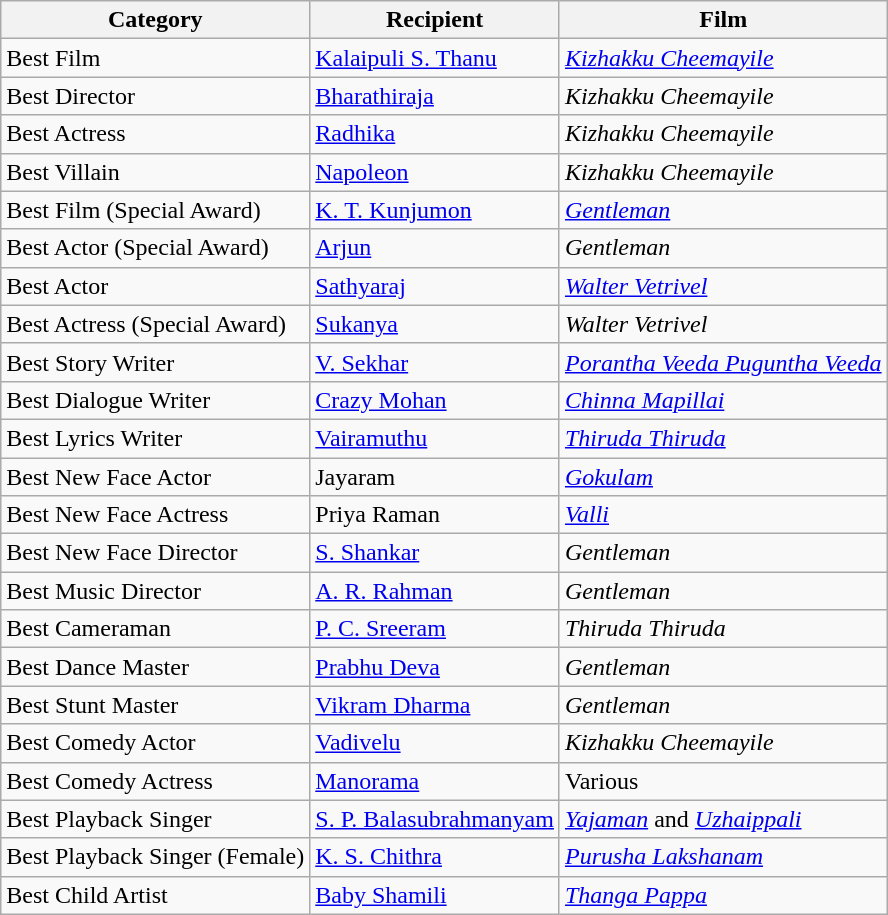<table class="wikitable">
<tr>
<th>Category</th>
<th>Recipient</th>
<th>Film</th>
</tr>
<tr>
<td>Best Film</td>
<td><a href='#'>Kalaipuli S. Thanu</a></td>
<td><em><a href='#'>Kizhakku Cheemayile</a></em></td>
</tr>
<tr>
<td>Best Director</td>
<td><a href='#'>Bharathiraja</a></td>
<td><em>Kizhakku Cheemayile</em></td>
</tr>
<tr>
<td>Best Actress</td>
<td><a href='#'>Radhika</a></td>
<td><em>Kizhakku Cheemayile</em></td>
</tr>
<tr>
<td>Best Villain</td>
<td><a href='#'>Napoleon</a></td>
<td><em>Kizhakku Cheemayile</em></td>
</tr>
<tr>
<td>Best Film (Special Award)</td>
<td><a href='#'>K. T. Kunjumon</a></td>
<td><em><a href='#'>Gentleman</a></em></td>
</tr>
<tr>
<td>Best Actor (Special Award)</td>
<td><a href='#'>Arjun</a></td>
<td><em>Gentleman</em></td>
</tr>
<tr>
<td>Best Actor</td>
<td><a href='#'>Sathyaraj</a></td>
<td><em><a href='#'>Walter Vetrivel</a></em></td>
</tr>
<tr>
<td>Best Actress (Special Award)</td>
<td><a href='#'>Sukanya</a></td>
<td><em>Walter Vetrivel</em></td>
</tr>
<tr>
<td>Best Story Writer</td>
<td><a href='#'>V. Sekhar</a></td>
<td><em><a href='#'>Porantha Veeda Puguntha Veeda</a></em></td>
</tr>
<tr>
<td>Best Dialogue Writer</td>
<td><a href='#'>Crazy Mohan</a></td>
<td><em><a href='#'>Chinna Mapillai</a></em></td>
</tr>
<tr>
<td>Best Lyrics Writer</td>
<td><a href='#'>Vairamuthu</a></td>
<td><em><a href='#'>Thiruda Thiruda</a></em></td>
</tr>
<tr>
<td>Best New Face Actor</td>
<td>Jayaram</td>
<td><em><a href='#'>Gokulam</a></em></td>
</tr>
<tr>
<td>Best New Face Actress</td>
<td>Priya Raman</td>
<td><em><a href='#'>Valli</a></em></td>
</tr>
<tr>
<td>Best New Face Director</td>
<td><a href='#'>S. Shankar</a></td>
<td><em>Gentleman</em></td>
</tr>
<tr>
<td>Best Music Director</td>
<td><a href='#'>A. R. Rahman</a></td>
<td><em>Gentleman</em></td>
</tr>
<tr>
<td>Best Cameraman</td>
<td><a href='#'>P. C. Sreeram</a></td>
<td><em>Thiruda Thiruda</em></td>
</tr>
<tr>
<td>Best Dance Master</td>
<td><a href='#'>Prabhu Deva</a></td>
<td><em>Gentleman</em></td>
</tr>
<tr>
<td>Best Stunt Master</td>
<td><a href='#'>Vikram Dharma</a></td>
<td><em>Gentleman</em></td>
</tr>
<tr>
<td>Best Comedy Actor</td>
<td><a href='#'>Vadivelu</a></td>
<td><em>Kizhakku Cheemayile</em></td>
</tr>
<tr>
<td>Best Comedy Actress</td>
<td><a href='#'>Manorama</a></td>
<td>Various</td>
</tr>
<tr>
<td>Best Playback Singer</td>
<td><a href='#'>S. P. Balasubrahmanyam</a></td>
<td><em><a href='#'>Yajaman</a></em> and <em><a href='#'>Uzhaippali</a></em></td>
</tr>
<tr>
<td>Best Playback Singer (Female)</td>
<td><a href='#'>K. S. Chithra</a></td>
<td><em><a href='#'>Purusha Lakshanam</a></em></td>
</tr>
<tr>
<td>Best Child Artist</td>
<td><a href='#'>Baby Shamili</a></td>
<td><em><a href='#'>Thanga Pappa</a></em></td>
</tr>
</table>
